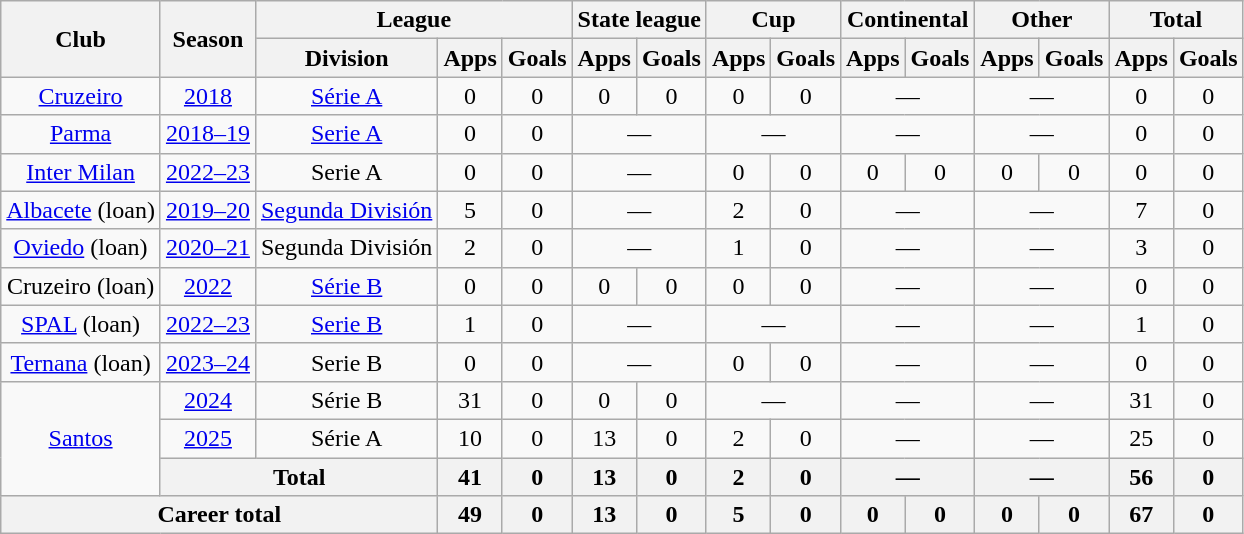<table class="wikitable" style="text-align: center;">
<tr>
<th rowspan="2">Club</th>
<th rowspan="2">Season</th>
<th colspan="3">League</th>
<th colspan="2">State league</th>
<th colspan="2">Cup</th>
<th colspan="2">Continental</th>
<th colspan="2">Other</th>
<th colspan="2">Total</th>
</tr>
<tr>
<th>Division</th>
<th>Apps</th>
<th>Goals</th>
<th>Apps</th>
<th>Goals</th>
<th>Apps</th>
<th>Goals</th>
<th>Apps</th>
<th>Goals</th>
<th>Apps</th>
<th>Goals</th>
<th>Apps</th>
<th>Goals</th>
</tr>
<tr>
<td><a href='#'>Cruzeiro</a></td>
<td><a href='#'>2018</a></td>
<td><a href='#'>Série A</a></td>
<td>0</td>
<td>0</td>
<td>0</td>
<td>0</td>
<td>0</td>
<td>0</td>
<td colspan="2">—</td>
<td colspan="2">—</td>
<td>0</td>
<td>0</td>
</tr>
<tr>
<td><a href='#'>Parma</a></td>
<td><a href='#'>2018–19</a></td>
<td><a href='#'>Serie A</a></td>
<td>0</td>
<td>0</td>
<td colspan="2">—</td>
<td colspan="2">—</td>
<td colspan="2">—</td>
<td colspan="2">—</td>
<td>0</td>
<td>0</td>
</tr>
<tr>
<td><a href='#'>Inter Milan</a></td>
<td><a href='#'>2022–23</a></td>
<td>Serie A</td>
<td>0</td>
<td>0</td>
<td colspan="2">—</td>
<td>0</td>
<td>0</td>
<td>0</td>
<td>0</td>
<td>0</td>
<td>0</td>
<td>0</td>
<td>0</td>
</tr>
<tr>
<td><a href='#'>Albacete</a> (loan)</td>
<td><a href='#'>2019–20</a></td>
<td><a href='#'>Segunda División</a></td>
<td>5</td>
<td>0</td>
<td colspan="2">—</td>
<td>2</td>
<td>0</td>
<td colspan="2">—</td>
<td colspan="2">—</td>
<td>7</td>
<td>0</td>
</tr>
<tr>
<td><a href='#'>Oviedo</a> (loan)</td>
<td><a href='#'>2020–21</a></td>
<td>Segunda División</td>
<td>2</td>
<td>0</td>
<td colspan="2">—</td>
<td>1</td>
<td>0</td>
<td colspan="2">—</td>
<td colspan="2">—</td>
<td>3</td>
<td>0</td>
</tr>
<tr>
<td>Cruzeiro (loan)</td>
<td><a href='#'>2022</a></td>
<td><a href='#'>Série B</a></td>
<td>0</td>
<td>0</td>
<td>0</td>
<td>0</td>
<td>0</td>
<td>0</td>
<td colspan="2">—</td>
<td colspan="2">—</td>
<td>0</td>
<td>0</td>
</tr>
<tr>
<td><a href='#'>SPAL</a> (loan)</td>
<td><a href='#'>2022–23</a></td>
<td><a href='#'>Serie B</a></td>
<td>1</td>
<td>0</td>
<td colspan="2">—</td>
<td colspan="2">—</td>
<td colspan="2">—</td>
<td colspan="2">—</td>
<td>1</td>
<td>0</td>
</tr>
<tr>
<td><a href='#'>Ternana</a> (loan)</td>
<td><a href='#'>2023–24</a></td>
<td>Serie B</td>
<td>0</td>
<td>0</td>
<td colspan="2">—</td>
<td>0</td>
<td>0</td>
<td colspan="2">—</td>
<td colspan="2">—</td>
<td>0</td>
<td>0</td>
</tr>
<tr>
<td rowspan="3"><a href='#'>Santos</a></td>
<td><a href='#'>2024</a></td>
<td>Série B</td>
<td>31</td>
<td>0</td>
<td>0</td>
<td>0</td>
<td colspan="2">—</td>
<td colspan="2">—</td>
<td colspan="2">—</td>
<td>31</td>
<td>0</td>
</tr>
<tr>
<td><a href='#'>2025</a></td>
<td>Série A</td>
<td>10</td>
<td>0</td>
<td>13</td>
<td>0</td>
<td>2</td>
<td>0</td>
<td colspan="2">—</td>
<td colspan="2">—</td>
<td>25</td>
<td>0</td>
</tr>
<tr>
<th colspan="2">Total</th>
<th>41</th>
<th>0</th>
<th>13</th>
<th>0</th>
<th>2</th>
<th>0</th>
<th colspan="2">—</th>
<th colspan="2">—</th>
<th>56</th>
<th>0</th>
</tr>
<tr>
<th colspan="3">Career total</th>
<th>49</th>
<th>0</th>
<th>13</th>
<th>0</th>
<th>5</th>
<th>0</th>
<th>0</th>
<th>0</th>
<th>0</th>
<th>0</th>
<th>67</th>
<th>0</th>
</tr>
</table>
